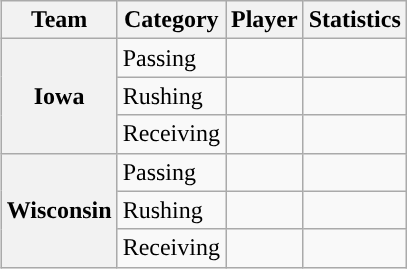<table class="wikitable" style="float:right">
<tr>
<th>Team</th>
<th>Category</th>
<th>Player</th>
<th>Statistics</th>
</tr>
<tr>
<th rowspan=3>Iowa</th>
<td>Passing</td>
<td></td>
<td></td>
</tr>
<tr>
<td>Rushing</td>
<td></td>
<td></td>
</tr>
<tr>
<td>Receiving</td>
<td></td>
<td></td>
</tr>
<tr>
<th rowspan=3>Wisconsin</th>
<td>Passing</td>
<td></td>
<td></td>
</tr>
<tr>
<td>Rushing</td>
<td></td>
<td></td>
</tr>
<tr>
<td>Receiving</td>
<td></td>
<td></td>
</tr>
</table>
